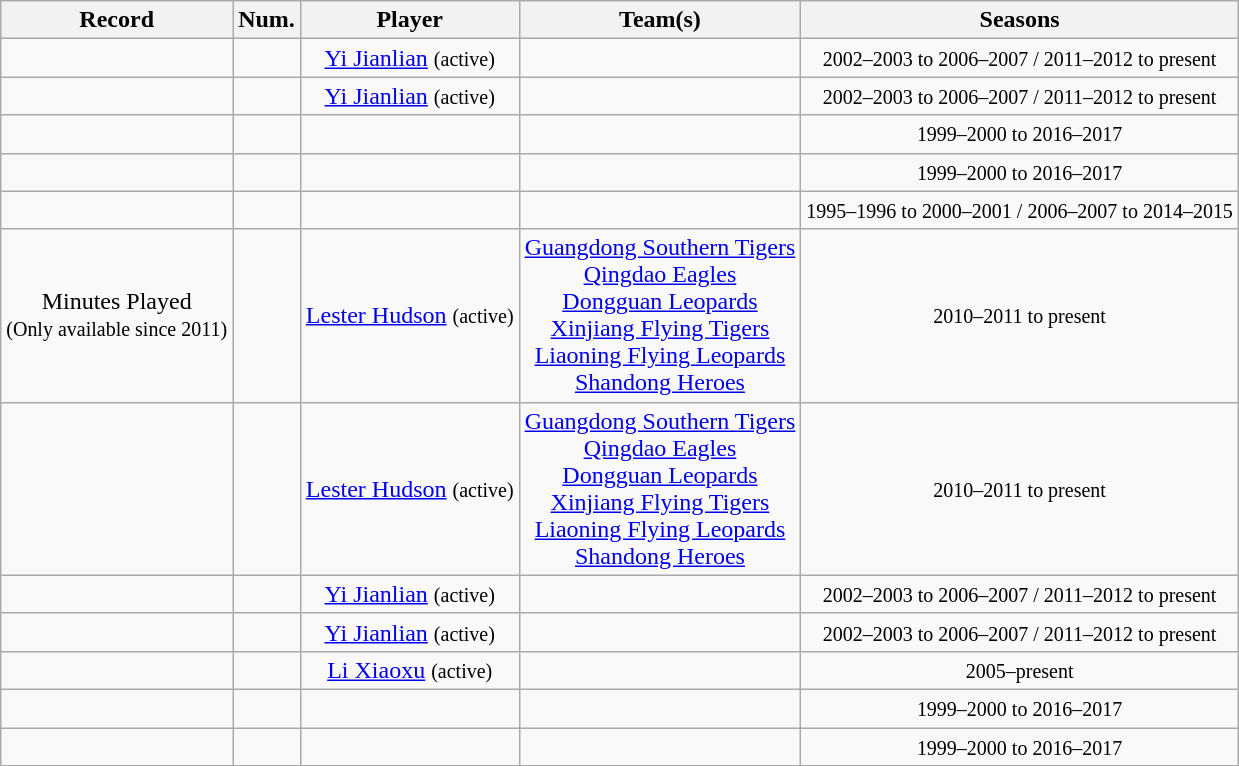<table class="wikitable">
<tr>
<th>Record</th>
<th>Num.</th>
<th>Player</th>
<th>Team(s)</th>
<th>Seasons</th>
</tr>
<tr>
<td></td>
<td></td>
<td style="text-align:center;"> <a href='#'>Yi Jianlian</a> <small>(active)</small></td>
<td></td>
<td style="text-align:center;"><small>2002–2003 to 2006–2007 / 2011–2012 to present</small></td>
</tr>
<tr>
<td></td>
<td></td>
<td style="text-align:center;"> <a href='#'>Yi Jianlian</a> <small>(active)</small></td>
<td></td>
<td style="text-align:center;"><small>2002–2003 to 2006–2007 / 2011–2012 to present</small></td>
</tr>
<tr>
<td></td>
<td></td>
<td></td>
<td></td>
<td style="text-align:center;"><small>1999–2000 to 2016–2017</small></td>
</tr>
<tr>
<td></td>
<td></td>
<td></td>
<td></td>
<td style="text-align:center;"><small>1999–2000 to 2016–2017</small></td>
</tr>
<tr>
<td></td>
<td></td>
<td></td>
<td></td>
<td style="text-align:center;"><small>1995–1996 to 2000–2001 / 2006–2007 to 2014–2015</small></td>
</tr>
<tr>
<td style="text-align:center;">Minutes Played<br><small>(Only available since 2011)</small></td>
<td></td>
<td style="text-align:center;"> <a href='#'>Lester Hudson</a> <small>(active)</small></td>
<td style="text-align:center;"><a href='#'>Guangdong Southern Tigers</a><br><a href='#'>Qingdao Eagles</a><br><a href='#'>Dongguan Leopards</a><br><a href='#'>Xinjiang Flying Tigers</a><br><a href='#'>Liaoning Flying Leopards</a><br><a href='#'>Shandong Heroes</a></td>
<td style="text-align:center;"><small>2010–2011 to present</small></td>
</tr>
<tr>
<td></td>
<td></td>
<td style="text-align:center;"> <a href='#'>Lester Hudson</a> <small>(active)</small></td>
<td style="text-align:center;"><a href='#'>Guangdong Southern Tigers</a><br><a href='#'>Qingdao Eagles</a><br><a href='#'>Dongguan Leopards</a><br><a href='#'>Xinjiang Flying Tigers</a><br><a href='#'>Liaoning Flying Leopards</a><br><a href='#'>Shandong Heroes</a></td>
<td style="text-align:center;"><small>2010–2011 to present</small></td>
</tr>
<tr>
<td></td>
<td></td>
<td style="text-align:center;"> <a href='#'>Yi Jianlian</a> <small>(active)</small></td>
<td></td>
<td style="text-align:center;"><small>2002–2003 to 2006–2007 / 2011–2012 to present</small></td>
</tr>
<tr>
<td></td>
<td></td>
<td style="text-align:center;"> <a href='#'>Yi Jianlian</a> <small>(active)</small></td>
<td></td>
<td style="text-align:center;"><small>2002–2003 to 2006–2007 / 2011–2012 to present</small></td>
</tr>
<tr>
<td></td>
<td></td>
<td style="text-align:center;"> <a href='#'>Li Xiaoxu</a> <small>(active)</small></td>
<td></td>
<td style="text-align:center;"><small>2005–present </small></td>
</tr>
<tr>
<td></td>
<td></td>
<td></td>
<td></td>
<td style="text-align:center;"><small>1999–2000 to 2016–2017</small></td>
</tr>
<tr>
<td></td>
<td></td>
<td></td>
<td></td>
<td style="text-align:center;"><small>1999–2000 to 2016–2017</small></td>
</tr>
<tr>
</tr>
</table>
